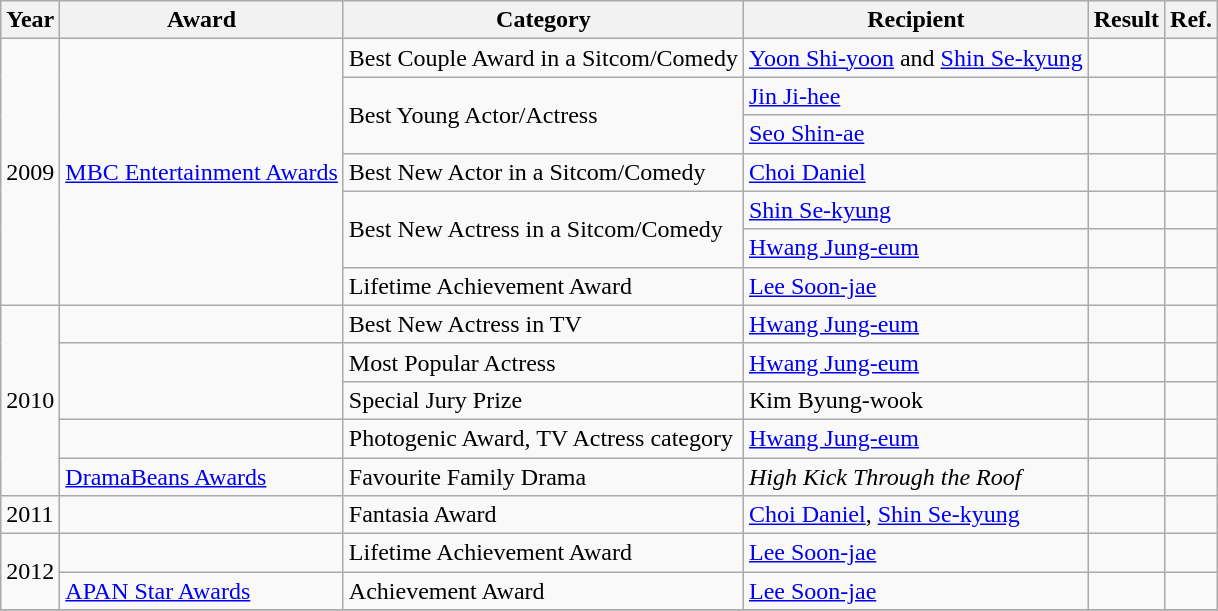<table class="wikitable">
<tr>
<th>Year</th>
<th>Award</th>
<th>Category</th>
<th>Recipient</th>
<th>Result</th>
<th>Ref.</th>
</tr>
<tr>
<td rowspan=7>2009</td>
<td rowspan=7 style="text-align:center;"><a href='#'>MBC Entertainment Awards</a></td>
<td>Best Couple Award in a Sitcom/Comedy</td>
<td><a href='#'>Yoon Shi-yoon</a> and <a href='#'>Shin Se-kyung</a></td>
<td></td>
<td></td>
</tr>
<tr>
<td rowspan=2>Best Young Actor/Actress</td>
<td><a href='#'>Jin Ji-hee</a></td>
<td></td>
<td></td>
</tr>
<tr>
<td><a href='#'>Seo Shin-ae</a></td>
<td></td>
<td></td>
</tr>
<tr>
<td>Best New Actor in a Sitcom/Comedy</td>
<td><a href='#'>Choi Daniel</a></td>
<td></td>
<td></td>
</tr>
<tr>
<td rowspan=2>Best New Actress in a Sitcom/Comedy</td>
<td><a href='#'>Shin Se-kyung</a></td>
<td></td>
<td></td>
</tr>
<tr>
<td><a href='#'>Hwang Jung-eum</a></td>
<td></td>
<td></td>
</tr>
<tr>
<td>Lifetime Achievement Award</td>
<td><a href='#'>Lee Soon-jae</a></td>
<td></td>
<td></td>
</tr>
<tr>
<td rowspan="5">2010</td>
<td></td>
<td>Best New Actress in TV</td>
<td><a href='#'>Hwang Jung-eum</a></td>
<td></td>
<td></td>
</tr>
<tr>
<td rowspan=2></td>
<td>Most Popular Actress</td>
<td><a href='#'>Hwang Jung-eum</a></td>
<td></td>
<td></td>
</tr>
<tr>
<td>Special Jury Prize</td>
<td>Kim Byung-wook</td>
<td></td>
<td></td>
</tr>
<tr>
<td></td>
<td>Photogenic Award, TV Actress category</td>
<td><a href='#'>Hwang Jung-eum</a></td>
<td></td>
<td></td>
</tr>
<tr>
<td><a href='#'>DramaBeans Awards</a></td>
<td>Favourite Family Drama</td>
<td><em>High Kick Through the Roof</em></td>
<td></td>
<td></td>
</tr>
<tr>
<td>2011</td>
<td></td>
<td>Fantasia Award</td>
<td><a href='#'>Choi Daniel</a>, <a href='#'>Shin Se-kyung</a></td>
<td></td>
<td></td>
</tr>
<tr>
<td rowspan="2">2012</td>
<td></td>
<td>Lifetime Achievement Award</td>
<td><a href='#'>Lee Soon-jae</a></td>
<td></td>
<td></td>
</tr>
<tr>
<td><a href='#'>APAN Star Awards</a></td>
<td>Achievement Award</td>
<td><a href='#'>Lee Soon-jae</a></td>
<td></td>
<td></td>
</tr>
<tr>
</tr>
</table>
